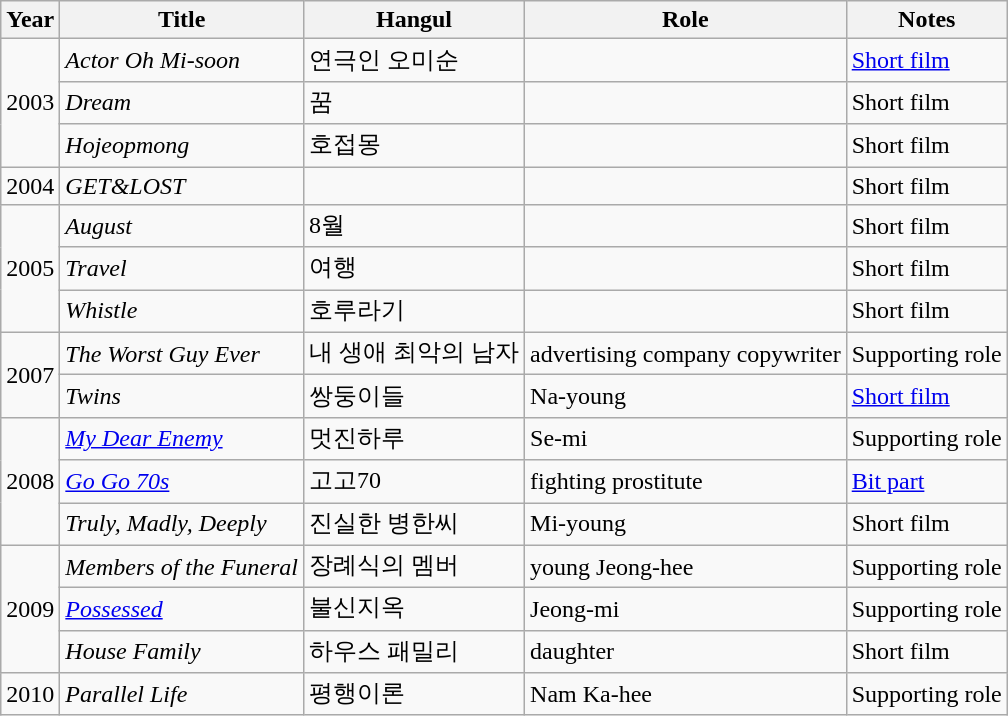<table class = "wikitable">
<tr>
<th>Year</th>
<th>Title</th>
<th>Hangul</th>
<th>Role</th>
<th>Notes</th>
</tr>
<tr>
<td rowspan=3>2003</td>
<td><em>Actor Oh Mi-soon</em></td>
<td>연극인 오미순</td>
<td></td>
<td><a href='#'>Short film</a></td>
</tr>
<tr>
<td><em>Dream</em></td>
<td>꿈</td>
<td></td>
<td>Short film</td>
</tr>
<tr>
<td><em>Hojeopmong</em></td>
<td>호접몽</td>
<td></td>
<td>Short film</td>
</tr>
<tr>
<td>2004</td>
<td><em>GET&LOST</em></td>
<td></td>
<td></td>
<td>Short film</td>
</tr>
<tr>
<td rowspan=3>2005</td>
<td><em>August</em></td>
<td>8월</td>
<td></td>
<td>Short film</td>
</tr>
<tr>
<td><em>Travel</em></td>
<td>여행</td>
<td></td>
<td>Short film</td>
</tr>
<tr>
<td><em>Whistle</em></td>
<td>호루라기</td>
<td></td>
<td>Short film</td>
</tr>
<tr>
<td rowspan=2>2007</td>
<td><em>The Worst Guy Ever</em></td>
<td>내 생애 최악의 남자</td>
<td>advertising company copywriter</td>
<td>Supporting role</td>
</tr>
<tr>
<td><em>Twins</em></td>
<td>쌍둥이들</td>
<td>Na-young</td>
<td><a href='#'>Short film</a></td>
</tr>
<tr>
<td rowspan=3>2008</td>
<td><em><a href='#'>My Dear Enemy</a></em></td>
<td>멋진하루</td>
<td>Se-mi</td>
<td>Supporting role</td>
</tr>
<tr>
<td><em><a href='#'>Go Go 70s</a></em></td>
<td>고고70</td>
<td>fighting prostitute</td>
<td><a href='#'>Bit part</a></td>
</tr>
<tr>
<td><em>Truly, Madly, Deeply</em></td>
<td>진실한 병한씨</td>
<td>Mi-young</td>
<td>Short film</td>
</tr>
<tr>
<td rowspan=3>2009</td>
<td><em>Members of the Funeral</em></td>
<td>장례식의 멤버</td>
<td>young Jeong-hee</td>
<td>Supporting role</td>
</tr>
<tr>
<td><em><a href='#'>Possessed</a></em></td>
<td>불신지옥</td>
<td>Jeong-mi</td>
<td>Supporting role</td>
</tr>
<tr>
<td><em>House Family</em></td>
<td>하우스 패밀리</td>
<td>daughter</td>
<td>Short film</td>
</tr>
<tr>
<td>2010</td>
<td><em>Parallel Life</em></td>
<td>평행이론</td>
<td>Nam Ka-hee</td>
<td>Supporting role</td>
</tr>
</table>
